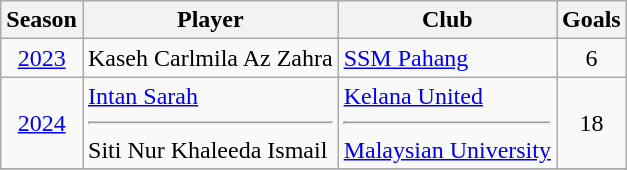<table class="wikitable">
<tr>
<th>Season</th>
<th>Player</th>
<th>Club</th>
<th>Goals</th>
</tr>
<tr>
<td align=center><a href='#'>2023</a></td>
<td> Kaseh Carlmila Az Zahra</td>
<td><a href='#'>SSM Pahang</a></td>
<td align=center>6</td>
</tr>
<tr>
<td align=center><a href='#'>2024</a></td>
<td> <a href='#'>Intan Sarah</a> <hr>  Siti Nur Khaleeda Ismail</td>
<td><a href='#'>Kelana United</a> <hr> <a href='#'>Malaysian University</a></td>
<td align=center>18</td>
</tr>
<tr>
</tr>
</table>
